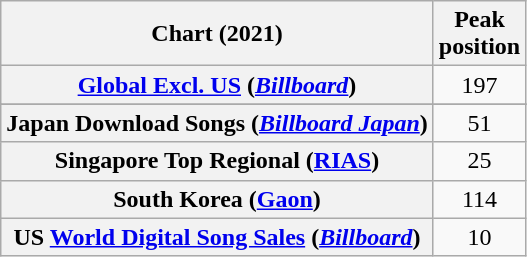<table class="wikitable sortable plainrowheaders" style="text-align:center">
<tr>
<th scope="col">Chart (2021)</th>
<th scope="col">Peak<br>position</th>
</tr>
<tr>
<th scope="row"><a href='#'>Global Excl. US</a> (<em><a href='#'>Billboard</a></em>)</th>
<td>197</td>
</tr>
<tr>
</tr>
<tr>
<th scope="row">Japan Download Songs (<em><a href='#'>Billboard Japan</a></em>)</th>
<td>51</td>
</tr>
<tr>
<th scope="row">Singapore Top Regional (<a href='#'>RIAS</a>)</th>
<td>25</td>
</tr>
<tr>
<th scope="row">South Korea (<a href='#'>Gaon</a>)</th>
<td>114</td>
</tr>
<tr>
<th scope="row">US <a href='#'>World Digital Song Sales</a> (<em><a href='#'>Billboard</a></em>)</th>
<td>10</td>
</tr>
</table>
